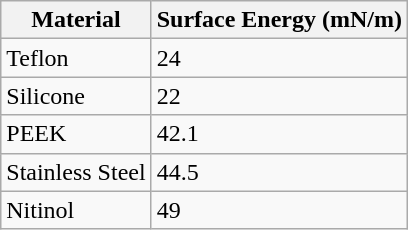<table class="wikitable">
<tr>
<th>Material</th>
<th>Surface Energy (mN/m)</th>
</tr>
<tr>
<td>Teflon</td>
<td>24 </td>
</tr>
<tr>
<td>Silicone</td>
<td>22 </td>
</tr>
<tr>
<td>PEEK</td>
<td>42.1 </td>
</tr>
<tr>
<td>Stainless Steel</td>
<td>44.5 </td>
</tr>
<tr>
<td>Nitinol</td>
<td>49 </td>
</tr>
</table>
